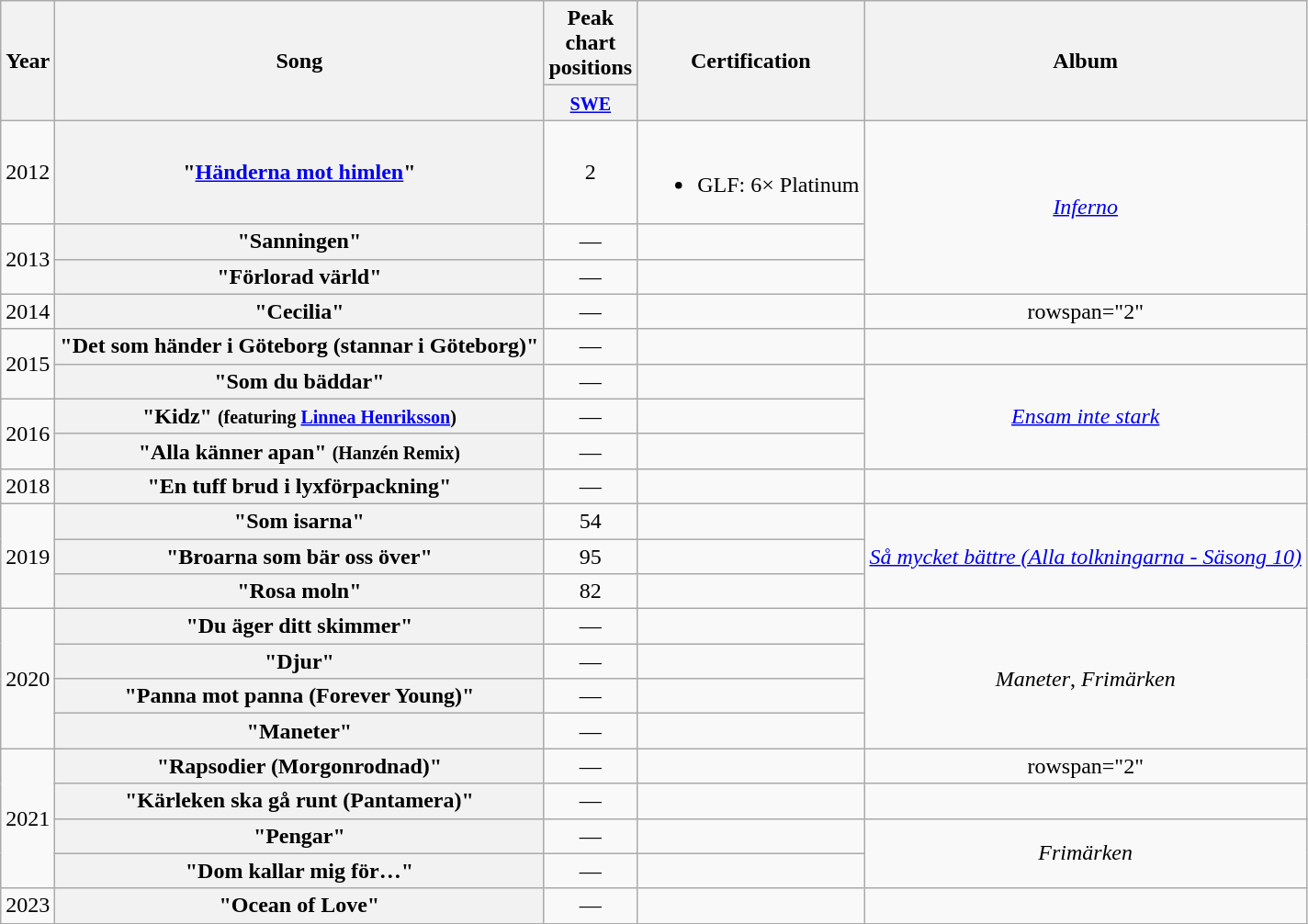<table class="wikitable plainrowheaders" style="text-align:center;">
<tr>
<th scope="col" rowspan="2">Year</th>
<th scope="col" rowspan="2">Song</th>
<th scope="col" colspan="1">Peak chart positions</th>
<th scope="col" rowspan="2">Certification</th>
<th scope="col" rowspan="2">Album</th>
</tr>
<tr>
<th width="30"><small><a href='#'>SWE</a></small><br></th>
</tr>
<tr>
<td>2012</td>
<th scope="row">"<a href='#'>Händerna mot himlen</a>"</th>
<td>2</td>
<td><br><ul><li>GLF: 6× Platinum</li></ul></td>
<td rowspan="3"><em><a href='#'>Inferno</a></em></td>
</tr>
<tr>
<td rowspan="2">2013</td>
<th scope="row">"Sanningen"</th>
<td>—</td>
<td></td>
</tr>
<tr>
<th scope="row">"Förlorad värld"</th>
<td>—</td>
</tr>
<tr>
<td>2014</td>
<th scope="row">"Cecilia"</th>
<td>—</td>
<td></td>
<td>rowspan="2" </td>
</tr>
<tr>
<td rowspan="2">2015</td>
<th scope="row">"Det som händer i Göteborg (stannar i Göteborg)"</th>
<td>—</td>
<td></td>
</tr>
<tr>
<th scope="row">"Som du bäddar"</th>
<td>—</td>
<td></td>
<td rowspan="3"><em><a href='#'>Ensam inte stark</a></em></td>
</tr>
<tr>
<td rowspan="2">2016</td>
<th scope="row">"Kidz" <small>(featuring <a href='#'>Linnea Henriksson</a>)</small></th>
<td>—</td>
<td></td>
</tr>
<tr>
<th scope="row">"Alla känner apan" <small>(Hanzén Remix)</small></th>
<td>—</td>
</tr>
<tr>
<td>2018</td>
<th scope="row">"En tuff brud i lyxförpackning"</th>
<td>—</td>
<td></td>
<td></td>
</tr>
<tr>
<td rowspan="3">2019</td>
<th scope="row">"Som isarna"</th>
<td>54</td>
<td></td>
<td rowspan="3"><em><a href='#'>Så mycket bättre (Alla tolkningarna - Säsong 10)</a></em></td>
</tr>
<tr>
<th scope="row">"Broarna som bär oss över"</th>
<td>95</td>
<td></td>
</tr>
<tr>
<th scope="row">"Rosa moln"</th>
<td>82</td>
<td></td>
</tr>
<tr>
<td rowspan="4">2020</td>
<th scope="row">"Du äger ditt skimmer"</th>
<td>—</td>
<td></td>
<td rowspan="4"><em>Maneter</em>, <em>Frimärken</em></td>
</tr>
<tr>
<th scope="row">"Djur"</th>
<td>—</td>
<td></td>
</tr>
<tr>
<th scope="row">"Panna mot panna (Forever Young)"</th>
<td>—</td>
<td></td>
</tr>
<tr>
<th scope="row">"Maneter"</th>
<td>—</td>
<td></td>
</tr>
<tr>
<td rowspan="4">2021</td>
<th scope="row">"Rapsodier (Morgonrodnad)"</th>
<td>—</td>
<td></td>
<td>rowspan="2" </td>
</tr>
<tr>
<th scope="row">"Kärleken ska gå runt (Pantamera)"</th>
<td>—</td>
<td></td>
</tr>
<tr>
<th scope="row">"Pengar"</th>
<td>—</td>
<td></td>
<td rowspan="2"><em>Frimärken</em></td>
</tr>
<tr>
<th scope="row">"Dom kallar mig för…"</th>
<td>—</td>
<td></td>
</tr>
<tr>
<td>2023</td>
<th scope="row">"Ocean of Love"</th>
<td>—</td>
<td></td>
</tr>
</table>
